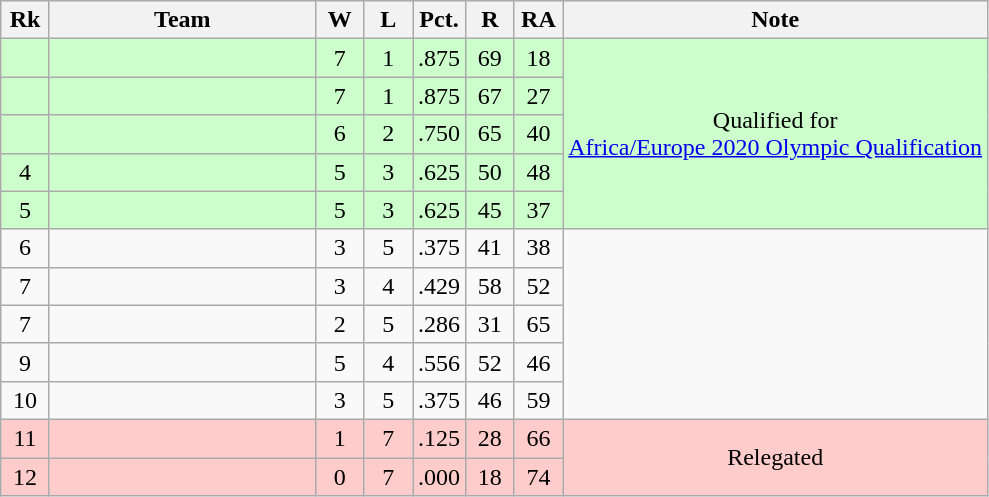<table class="wikitable" style="text-align: center;">
<tr>
<th style="width: 25px;">Rk</th>
<th style="width: 170px;">Team</th>
<th style="width: 25px;">W</th>
<th style="width: 25px;">L</th>
<th style="width: 25px;">Pct.</th>
<th style="width: 25px;">R</th>
<th style="width: 25px;">RA</th>
<th>Note</th>
</tr>
<tr style="background: #CFC">
<td></td>
<td style="text-align: left;"></td>
<td>7</td>
<td>1</td>
<td>.875</td>
<td>69</td>
<td>18</td>
<td rowspan="5">Qualified for <br><a href='#'>Africa/Europe 2020 Olympic Qualification</a></td>
</tr>
<tr style="background: #CFC">
<td></td>
<td style="text-align: left;"></td>
<td>7</td>
<td>1</td>
<td>.875</td>
<td>67</td>
<td>27</td>
</tr>
<tr style="background: #CFC">
<td></td>
<td style="text-align: left;"></td>
<td>6</td>
<td>2</td>
<td>.750</td>
<td>65</td>
<td>40</td>
</tr>
<tr style="background: #CFC">
<td>4</td>
<td style="text-align: left;"></td>
<td>5</td>
<td>3</td>
<td>.625</td>
<td>50</td>
<td>48</td>
</tr>
<tr style="background: #CFC">
<td>5</td>
<td style="text-align: left;"></td>
<td>5</td>
<td>3</td>
<td>.625</td>
<td>45</td>
<td>37</td>
</tr>
<tr>
<td>6</td>
<td style="text-align: left;"></td>
<td>3</td>
<td>5</td>
<td>.375</td>
<td>41</td>
<td>38</td>
<td rowspan="5"></td>
</tr>
<tr>
<td>7</td>
<td style="text-align: left;"></td>
<td>3</td>
<td>4</td>
<td>.429</td>
<td>58</td>
<td>52</td>
</tr>
<tr>
<td>7</td>
<td style="text-align: left;"></td>
<td>2</td>
<td>5</td>
<td>.286</td>
<td>31</td>
<td>65</td>
</tr>
<tr>
<td>9</td>
<td style="text-align: left;"></td>
<td>5</td>
<td>4</td>
<td>.556</td>
<td>52</td>
<td>46</td>
</tr>
<tr>
<td>10</td>
<td style="text-align: left;"></td>
<td>3</td>
<td>5</td>
<td>.375</td>
<td>46</td>
<td>59</td>
</tr>
<tr style="background: #FCC">
<td>11</td>
<td style="text-align: left;"></td>
<td>1</td>
<td>7</td>
<td>.125</td>
<td>28</td>
<td>66</td>
<td rowspan="2">Relegated</td>
</tr>
<tr style="background: #FCC">
<td>12</td>
<td style="text-align: left;"></td>
<td>0</td>
<td>7</td>
<td>.000</td>
<td>18</td>
<td>74</td>
</tr>
</table>
